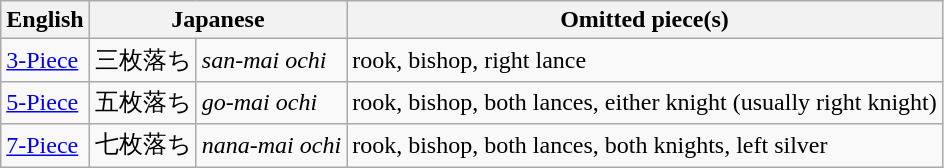<table class='wikitable'>
<tr>
<th>English</th>
<th colspan=2>Japanese</th>
<th>Omitted piece(s)</th>
</tr>
<tr>
<td><a href='#'>3-Piece</a></td>
<td>三枚落ち</td>
<td><em>san-mai ochi</em></td>
<td>rook, bishop, right lance</td>
</tr>
<tr>
<td><a href='#'>5-Piece</a></td>
<td>五枚落ち</td>
<td><em>go-mai ochi</em></td>
<td>rook, bishop, both lances, either knight (usually right knight)</td>
</tr>
<tr>
<td><a href='#'>7-Piece</a></td>
<td>七枚落ち</td>
<td><em>nana-mai ochi</em></td>
<td>rook, bishop, both lances, both knights, left silver</td>
</tr>
</table>
